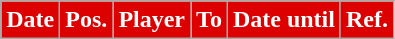<table class="wikitable plainrowheaders sortable">
<tr>
<th style="background:#DD0000;color:#fff;">Date</th>
<th style="background:#DD0000;color:#fff;">Pos.</th>
<th style="background:#DD0000;color:#fff;">Player</th>
<th style="background:#DD0000;color:#fff;">To</th>
<th style="background:#DD0000;color:#fff;">Date until</th>
<th style="background:#DD0000;color:#fff;">Ref.</th>
</tr>
</table>
